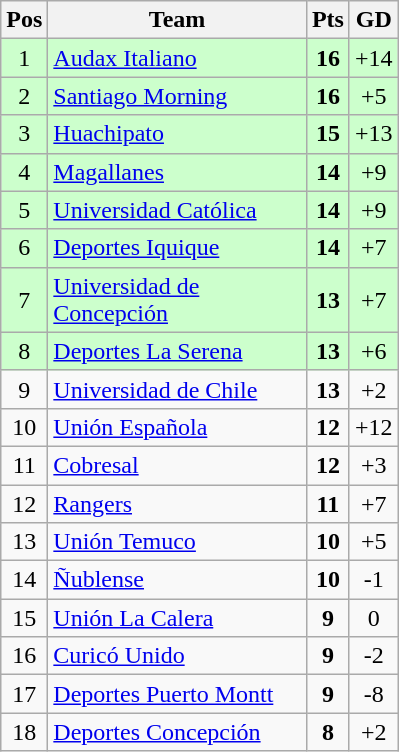<table class="wikitable" style="text-align: center;">
<tr>
<th width=20>Pos</th>
<th width=165>Team</th>
<th width=20>Pts</th>
<th width=20>GD</th>
</tr>
<tr bgcolor="#ccffcc">
<td>1</td>
<td align=left><a href='#'>Audax Italiano</a></td>
<td><strong>16</strong></td>
<td>+14</td>
</tr>
<tr bgcolor="#ccffcc">
<td>2</td>
<td align=left><a href='#'>Santiago Morning</a></td>
<td><strong>16</strong></td>
<td>+5</td>
</tr>
<tr bgcolor="#ccffcc">
<td>3</td>
<td align=left><a href='#'>Huachipato</a></td>
<td><strong>15</strong></td>
<td>+13</td>
</tr>
<tr bgcolor="#ccffcc">
<td>4</td>
<td align=left><a href='#'>Magallanes</a></td>
<td><strong>14</strong></td>
<td>+9</td>
</tr>
<tr bgcolor="#ccffcc">
<td>5</td>
<td align=left><a href='#'>Universidad Católica</a></td>
<td><strong>14</strong></td>
<td>+9</td>
</tr>
<tr bgcolor="#ccffcc">
<td>6</td>
<td align=left><a href='#'>Deportes Iquique</a></td>
<td><strong>14</strong></td>
<td>+7</td>
</tr>
<tr bgcolor="#ccffcc">
<td>7</td>
<td align=left><a href='#'>Universidad de Concepción</a></td>
<td><strong>13</strong></td>
<td>+7</td>
</tr>
<tr bgcolor="#ccffcc">
<td>8</td>
<td align=left><a href='#'>Deportes La Serena</a></td>
<td><strong>13</strong></td>
<td>+6</td>
</tr>
<tr>
<td>9</td>
<td align=left><a href='#'>Universidad de Chile</a></td>
<td><strong>13</strong></td>
<td>+2</td>
</tr>
<tr>
<td>10</td>
<td align=left><a href='#'>Unión Española</a></td>
<td><strong>12</strong></td>
<td>+12</td>
</tr>
<tr>
<td>11</td>
<td align=left><a href='#'>Cobresal</a></td>
<td><strong>12</strong></td>
<td>+3</td>
</tr>
<tr>
<td>12</td>
<td align=left><a href='#'>Rangers</a></td>
<td><strong>11</strong></td>
<td>+7</td>
</tr>
<tr>
<td>13</td>
<td align=left><a href='#'>Unión Temuco</a></td>
<td><strong>10</strong></td>
<td>+5</td>
</tr>
<tr>
<td>14</td>
<td align=left><a href='#'>Ñublense</a></td>
<td><strong>10</strong></td>
<td>-1</td>
</tr>
<tr>
<td>15</td>
<td align=left><a href='#'>Unión La Calera</a></td>
<td><strong>9</strong></td>
<td>0</td>
</tr>
<tr>
<td>16</td>
<td align=left><a href='#'>Curicó Unido</a></td>
<td><strong>9</strong></td>
<td>-2</td>
</tr>
<tr>
<td>17</td>
<td align=left><a href='#'>Deportes Puerto Montt</a></td>
<td><strong>9</strong></td>
<td>-8</td>
</tr>
<tr>
<td>18</td>
<td align=left><a href='#'>Deportes Concepción</a></td>
<td><strong>8</strong></td>
<td>+2</td>
</tr>
</table>
